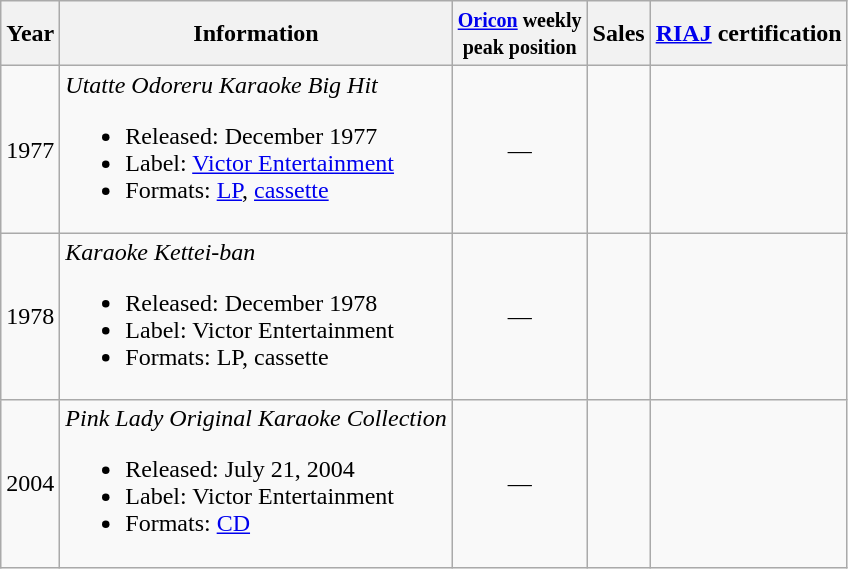<table class="wikitable">
<tr>
<th>Year</th>
<th>Information</th>
<th><small><a href='#'>Oricon</a> weekly<br>peak position</small></th>
<th>Sales<br></th>
<th><a href='#'>RIAJ</a> certification</th>
</tr>
<tr>
<td>1977</td>
<td><em>Utatte Odoreru Karaoke Big Hit</em><br><ul><li>Released: December 1977</li><li>Label: <a href='#'>Victor Entertainment</a></li><li>Formats: <a href='#'>LP</a>, <a href='#'>cassette</a></li></ul></td>
<td style="text-align:center;">—</td>
<td align="left"></td>
<td align="left"></td>
</tr>
<tr>
<td>1978</td>
<td><em>Karaoke Kettei-ban</em><br><ul><li>Released: December 1978</li><li>Label: Victor Entertainment</li><li>Formats: LP, cassette</li></ul></td>
<td style="text-align:center;">—</td>
<td align="left"></td>
<td align="left"></td>
</tr>
<tr>
<td>2004</td>
<td><em>Pink Lady Original Karaoke Collection</em><br><ul><li>Released: July 21, 2004</li><li>Label: Victor Entertainment</li><li>Formats: <a href='#'>CD</a></li></ul></td>
<td style="text-align:center;">—</td>
<td align="left"></td>
<td align="left"></td>
</tr>
</table>
